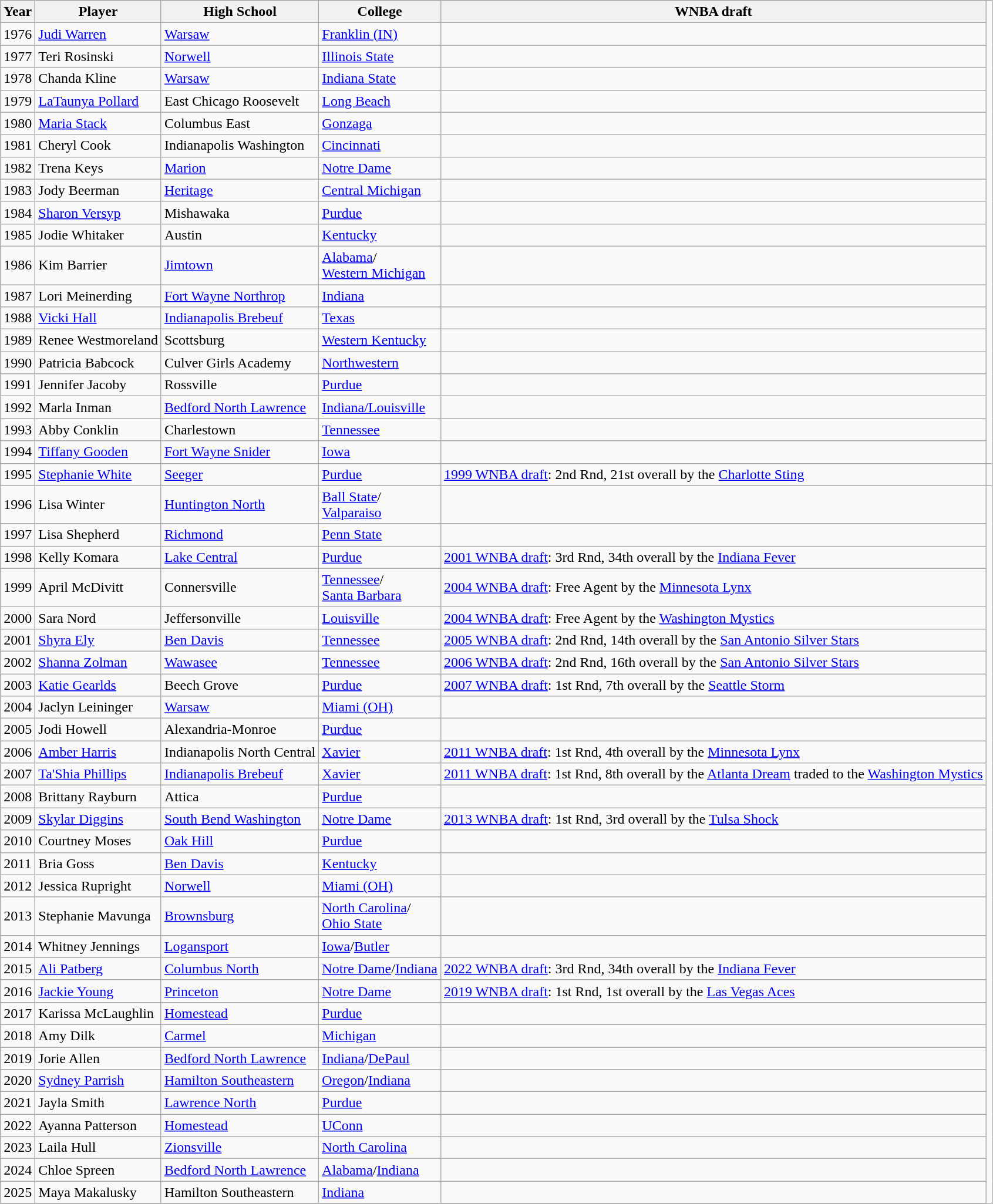<table class="wikitable sortable">
<tr>
<th>Year</th>
<th>Player</th>
<th>High School</th>
<th>College</th>
<th>WNBA draft</th>
</tr>
<tr>
<td>1976</td>
<td><a href='#'>Judi Warren</a></td>
<td><a href='#'>Warsaw</a></td>
<td><a href='#'>Franklin (IN)</a></td>
<td></td>
</tr>
<tr>
<td>1977</td>
<td>Teri Rosinski</td>
<td><a href='#'>Norwell</a></td>
<td><a href='#'>Illinois State</a></td>
<td></td>
</tr>
<tr>
<td>1978</td>
<td>Chanda Kline</td>
<td><a href='#'>Warsaw</a></td>
<td><a href='#'>Indiana State</a></td>
<td></td>
</tr>
<tr>
<td>1979</td>
<td><a href='#'>LaTaunya Pollard</a></td>
<td>East Chicago Roosevelt</td>
<td><a href='#'>Long Beach</a></td>
<td></td>
</tr>
<tr>
<td>1980</td>
<td><a href='#'>Maria Stack</a></td>
<td>Columbus East</td>
<td><a href='#'>Gonzaga</a></td>
<td></td>
</tr>
<tr>
<td>1981</td>
<td>Cheryl Cook</td>
<td>Indianapolis Washington</td>
<td><a href='#'>Cincinnati</a></td>
<td></td>
</tr>
<tr>
<td>1982</td>
<td>Trena Keys</td>
<td><a href='#'>Marion</a></td>
<td><a href='#'>Notre Dame</a></td>
<td></td>
</tr>
<tr>
<td>1983</td>
<td>Jody Beerman</td>
<td><a href='#'>Heritage</a></td>
<td><a href='#'>Central Michigan</a></td>
<td></td>
</tr>
<tr>
<td>1984</td>
<td><a href='#'>Sharon Versyp</a></td>
<td>Mishawaka</td>
<td><a href='#'>Purdue</a></td>
<td></td>
</tr>
<tr>
<td>1985</td>
<td>Jodie Whitaker</td>
<td>Austin</td>
<td><a href='#'>Kentucky</a></td>
<td></td>
</tr>
<tr>
<td>1986</td>
<td>Kim Barrier</td>
<td><a href='#'>Jimtown</a></td>
<td><a href='#'>Alabama</a>/<br><a href='#'>Western Michigan</a></td>
<td></td>
</tr>
<tr>
<td>1987</td>
<td>Lori Meinerding</td>
<td><a href='#'>Fort Wayne Northrop</a></td>
<td><a href='#'>Indiana</a></td>
<td></td>
</tr>
<tr>
<td>1988</td>
<td><a href='#'>Vicki Hall</a></td>
<td><a href='#'>Indianapolis Brebeuf</a></td>
<td><a href='#'>Texas</a></td>
<td></td>
</tr>
<tr>
<td>1989</td>
<td>Renee Westmoreland</td>
<td>Scottsburg</td>
<td><a href='#'>Western Kentucky</a></td>
<td></td>
</tr>
<tr>
<td>1990</td>
<td>Patricia Babcock</td>
<td>Culver Girls Academy</td>
<td><a href='#'>Northwestern</a></td>
<td></td>
</tr>
<tr>
<td>1991</td>
<td>Jennifer Jacoby</td>
<td>Rossville</td>
<td><a href='#'>Purdue</a></td>
<td></td>
</tr>
<tr>
<td>1992</td>
<td>Marla Inman</td>
<td><a href='#'>Bedford North Lawrence</a></td>
<td><a href='#'>Indiana/Louisville</a></td>
<td></td>
</tr>
<tr>
<td>1993</td>
<td>Abby Conklin</td>
<td>Charlestown</td>
<td><a href='#'>Tennessee</a></td>
<td></td>
</tr>
<tr>
<td>1994</td>
<td><a href='#'>Tiffany Gooden</a></td>
<td><a href='#'>Fort Wayne Snider</a></td>
<td><a href='#'>Iowa</a></td>
<td></td>
</tr>
<tr>
<td>1995</td>
<td><a href='#'>Stephanie White</a></td>
<td><a href='#'>Seeger</a></td>
<td><a href='#'>Purdue</a></td>
<td><a href='#'>1999 WNBA draft</a>: 2nd Rnd, 21st overall by the <a href='#'>Charlotte Sting</a></td>
<td></td>
</tr>
<tr>
<td>1996</td>
<td>Lisa Winter</td>
<td><a href='#'>Huntington North</a></td>
<td><a href='#'>Ball State</a>/<br><a href='#'>Valparaiso</a></td>
<td></td>
</tr>
<tr>
<td>1997</td>
<td>Lisa Shepherd</td>
<td><a href='#'>Richmond</a></td>
<td><a href='#'>Penn State</a></td>
<td></td>
</tr>
<tr>
<td>1998</td>
<td>Kelly Komara</td>
<td><a href='#'>Lake Central</a></td>
<td><a href='#'>Purdue</a></td>
<td><a href='#'>2001 WNBA draft</a>: 3rd Rnd, 34th overall by the <a href='#'>Indiana Fever</a></td>
</tr>
<tr>
<td>1999</td>
<td>April McDivitt</td>
<td>Connersville</td>
<td><a href='#'>Tennessee</a>/<br><a href='#'>Santa Barbara</a></td>
<td><a href='#'>2004 WNBA draft</a>: Free Agent by the <a href='#'>Minnesota Lynx</a></td>
</tr>
<tr>
<td>2000</td>
<td>Sara Nord</td>
<td>Jeffersonville</td>
<td><a href='#'>Louisville</a></td>
<td><a href='#'>2004 WNBA draft</a>: Free Agent by the <a href='#'>Washington Mystics</a></td>
</tr>
<tr>
<td>2001</td>
<td><a href='#'>Shyra Ely</a></td>
<td><a href='#'>Ben Davis</a></td>
<td><a href='#'>Tennessee</a></td>
<td><a href='#'>2005 WNBA draft</a>: 2nd Rnd, 14th overall by the <a href='#'>San Antonio Silver Stars</a></td>
</tr>
<tr>
<td>2002</td>
<td><a href='#'>Shanna Zolman</a></td>
<td><a href='#'>Wawasee</a></td>
<td><a href='#'>Tennessee</a></td>
<td><a href='#'>2006 WNBA draft</a>: 2nd Rnd, 16th overall by the <a href='#'>San Antonio Silver Stars</a></td>
</tr>
<tr>
<td>2003</td>
<td><a href='#'>Katie Gearlds</a></td>
<td>Beech Grove</td>
<td><a href='#'>Purdue</a></td>
<td><a href='#'>2007 WNBA draft</a>: 1st Rnd, 7th overall by the <a href='#'>Seattle Storm</a></td>
</tr>
<tr>
<td>2004</td>
<td>Jaclyn Leininger</td>
<td><a href='#'>Warsaw</a></td>
<td><a href='#'>Miami (OH)</a></td>
<td></td>
</tr>
<tr>
<td>2005</td>
<td>Jodi Howell</td>
<td>Alexandria-Monroe</td>
<td><a href='#'>Purdue</a></td>
<td></td>
</tr>
<tr>
<td>2006</td>
<td><a href='#'>Amber Harris</a></td>
<td>Indianapolis North Central</td>
<td><a href='#'>Xavier</a></td>
<td><a href='#'>2011 WNBA draft</a>: 1st Rnd, 4th overall by the <a href='#'>Minnesota Lynx</a></td>
</tr>
<tr>
<td>2007</td>
<td><a href='#'>Ta'Shia Phillips</a></td>
<td><a href='#'>Indianapolis Brebeuf</a></td>
<td><a href='#'>Xavier</a></td>
<td><a href='#'>2011 WNBA draft</a>: 1st Rnd, 8th overall by the <a href='#'>Atlanta Dream</a> traded to the <a href='#'>Washington Mystics</a></td>
</tr>
<tr>
<td>2008</td>
<td>Brittany Rayburn</td>
<td>Attica</td>
<td><a href='#'>Purdue</a></td>
<td></td>
</tr>
<tr>
<td>2009</td>
<td><a href='#'>Skylar Diggins</a></td>
<td><a href='#'>South Bend Washington</a></td>
<td><a href='#'>Notre Dame</a></td>
<td><a href='#'>2013 WNBA draft</a>: 1st Rnd, 3rd overall by the <a href='#'>Tulsa Shock</a></td>
</tr>
<tr>
<td>2010</td>
<td>Courtney Moses</td>
<td><a href='#'>Oak Hill</a></td>
<td><a href='#'>Purdue</a></td>
<td></td>
</tr>
<tr>
<td>2011</td>
<td>Bria Goss</td>
<td><a href='#'>Ben Davis</a></td>
<td><a href='#'>Kentucky</a></td>
<td></td>
</tr>
<tr>
<td>2012</td>
<td>Jessica Rupright</td>
<td><a href='#'>Norwell</a></td>
<td><a href='#'>Miami (OH)</a></td>
<td></td>
</tr>
<tr>
<td>2013</td>
<td>Stephanie Mavunga</td>
<td><a href='#'>Brownsburg</a></td>
<td><a href='#'>North Carolina</a>/<br><a href='#'>Ohio State</a></td>
<td></td>
</tr>
<tr>
<td>2014</td>
<td>Whitney Jennings</td>
<td><a href='#'>Logansport</a></td>
<td><a href='#'>Iowa</a>/<a href='#'>Butler</a></td>
<td></td>
</tr>
<tr>
<td>2015</td>
<td><a href='#'>Ali Patberg</a></td>
<td><a href='#'>Columbus North</a></td>
<td><a href='#'>Notre Dame</a>/<a href='#'>Indiana</a></td>
<td><a href='#'>2022 WNBA draft</a>: 3rd Rnd, 34th overall by the <a href='#'>Indiana Fever</a></td>
</tr>
<tr>
<td>2016</td>
<td><a href='#'>Jackie Young</a></td>
<td><a href='#'>Princeton</a></td>
<td><a href='#'>Notre Dame</a></td>
<td><a href='#'>2019 WNBA draft</a>: 1st Rnd, 1st overall by the <a href='#'>Las Vegas Aces</a></td>
</tr>
<tr>
<td>2017</td>
<td>Karissa McLaughlin</td>
<td><a href='#'>Homestead</a></td>
<td><a href='#'>Purdue</a></td>
<td></td>
</tr>
<tr>
<td>2018</td>
<td>Amy Dilk</td>
<td><a href='#'>Carmel</a></td>
<td><a href='#'>Michigan</a></td>
<td></td>
</tr>
<tr>
<td>2019</td>
<td>Jorie Allen</td>
<td><a href='#'>Bedford North Lawrence</a></td>
<td><a href='#'>Indiana</a>/<a href='#'>DePaul</a></td>
<td></td>
</tr>
<tr>
<td>2020</td>
<td><a href='#'>Sydney Parrish</a></td>
<td><a href='#'>Hamilton Southeastern</a></td>
<td><a href='#'>Oregon</a>/<a href='#'>Indiana</a></td>
<td></td>
</tr>
<tr>
<td>2021</td>
<td>Jayla Smith</td>
<td><a href='#'>Lawrence North</a></td>
<td><a href='#'>Purdue</a></td>
<td></td>
</tr>
<tr>
<td>2022</td>
<td>Ayanna Patterson</td>
<td><a href='#'>Homestead</a></td>
<td><a href='#'>UConn</a></td>
<td></td>
</tr>
<tr>
<td>2023</td>
<td>Laila Hull</td>
<td><a href='#'>Zionsville</a></td>
<td><a href='#'>North Carolina</a></td>
<td></td>
</tr>
<tr>
<td>2024</td>
<td>Chloe Spreen</td>
<td><a href='#'>Bedford North Lawrence</a></td>
<td><a href='#'>Alabama</a>/<a href='#'>Indiana</a></td>
<td></td>
</tr>
<tr>
<td>2025</td>
<td>Maya Makalusky</td>
<td>Hamilton Southeastern</td>
<td><a href='#'>Indiana</a></td>
<td></td>
</tr>
<tr>
</tr>
</table>
